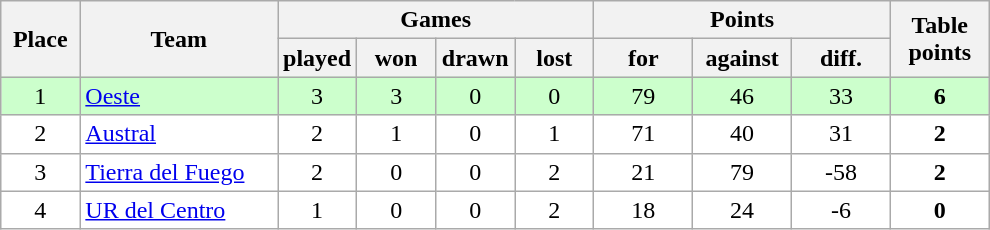<table class="wikitable">
<tr>
<th rowspan=2 width="8%">Place</th>
<th rowspan=2 width="20%">Team</th>
<th colspan=4 width="32%">Games</th>
<th colspan=3 width="30%">Points</th>
<th rowspan=2 width="10%">Table<br>points</th>
</tr>
<tr>
<th width="8%">played</th>
<th width="8%">won</th>
<th width="8%">drawn</th>
<th width="8%">lost</th>
<th width="10%">for</th>
<th width="10%">against</th>
<th width="10%">diff.</th>
</tr>
<tr align=center style="background: #ccffcc;">
<td>1</td>
<td align=left><a href='#'>Oeste</a></td>
<td>3</td>
<td>3</td>
<td>0</td>
<td>0</td>
<td>79</td>
<td>46</td>
<td>33</td>
<td><strong>6</strong></td>
</tr>
<tr align=center style="background: #ffffff;">
<td>2</td>
<td align=left><a href='#'>Austral</a></td>
<td>2</td>
<td>1</td>
<td>0</td>
<td>1</td>
<td>71</td>
<td>40</td>
<td>31</td>
<td><strong>2</strong></td>
</tr>
<tr align=center style="background: #ffffff;">
<td>3</td>
<td align=left><a href='#'>Tierra del Fuego</a></td>
<td>2</td>
<td>0</td>
<td>0</td>
<td>2</td>
<td>21</td>
<td>79</td>
<td>-58</td>
<td><strong>2</strong></td>
</tr>
<tr align=center style="background: #ffffff">
<td>4</td>
<td align=left><a href='#'>UR del Centro</a></td>
<td>1</td>
<td>0</td>
<td>0</td>
<td>2</td>
<td>18</td>
<td>24</td>
<td>-6</td>
<td><strong>0</strong></td>
</tr>
</table>
